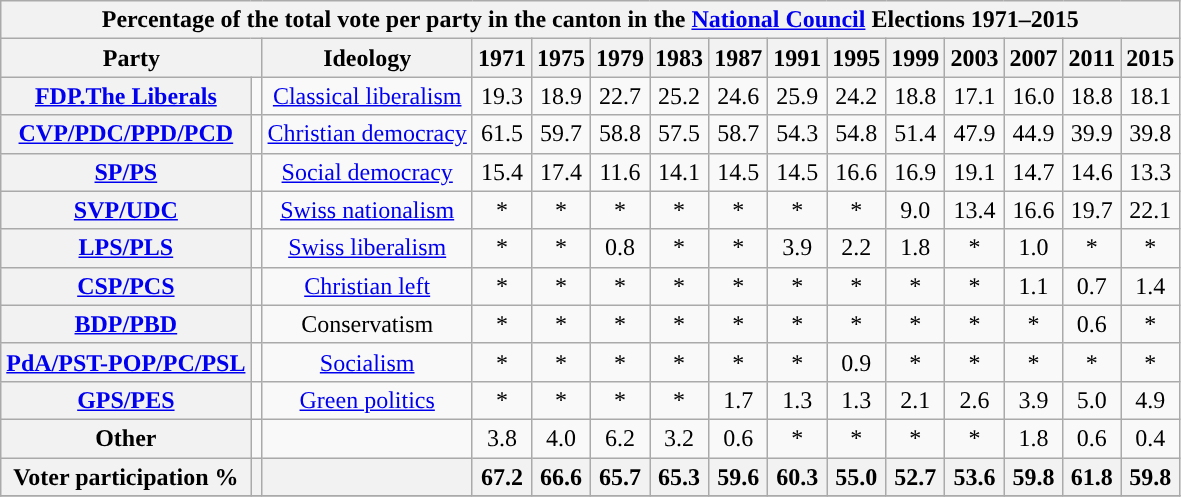<table class="wikitable sortable" style ="text-align: center">
<tr>
<th colspan="15">Percentage of the total vote per party in the canton in the <a href='#'>National Council</a> Elections 1971–2015</th>
</tr>
<tr>
<th colspan="2">Party</th>
<th class="unsortable">Ideology</th>
<th data-sort-type=number>1971</th>
<th data-sort-type=number>1975</th>
<th data-sort-type=number>1979</th>
<th data-sort-type=number>1983</th>
<th data-sort-type=number>1987</th>
<th data-sort-type=number>1991</th>
<th data-sort-type=number>1995</th>
<th data-sort-type=number>1999</th>
<th data-sort-type=number>2003</th>
<th data-sort-type=number>2007</th>
<th data-sort-type=number>2011</th>
<th data-sort-type=number>2015</th>
</tr>
<tr>
<th><a href='#'>FDP.The Liberals</a></th>
<td></td>
<td><a href='#'>Classical liberalism</a></td>
<td>19.3</td>
<td>18.9</td>
<td>22.7</td>
<td>25.2</td>
<td>24.6</td>
<td>25.9</td>
<td>24.2</td>
<td>18.8</td>
<td>17.1</td>
<td>16.0</td>
<td>18.8</td>
<td>18.1</td>
</tr>
<tr>
<th><a href='#'>CVP/PDC/PPD/PCD</a></th>
<td></td>
<td><a href='#'>Christian democracy</a></td>
<td>61.5</td>
<td>59.7</td>
<td>58.8</td>
<td>57.5</td>
<td>58.7</td>
<td>54.3</td>
<td>54.8</td>
<td>51.4</td>
<td>47.9</td>
<td>44.9</td>
<td>39.9</td>
<td>39.8</td>
</tr>
<tr>
<th><a href='#'>SP/PS</a></th>
<td></td>
<td><a href='#'>Social democracy</a></td>
<td>15.4</td>
<td>17.4</td>
<td>11.6</td>
<td>14.1</td>
<td>14.5</td>
<td>14.5</td>
<td>16.6</td>
<td>16.9</td>
<td>19.1</td>
<td>14.7</td>
<td>14.6</td>
<td>13.3</td>
</tr>
<tr>
<th><a href='#'>SVP/UDC</a></th>
<td></td>
<td><a href='#'>Swiss nationalism</a></td>
<td>* </td>
<td>*</td>
<td>*</td>
<td>*</td>
<td>*</td>
<td>*</td>
<td>*</td>
<td>9.0</td>
<td>13.4</td>
<td>16.6</td>
<td>19.7</td>
<td>22.1</td>
</tr>
<tr>
<th><a href='#'>LPS/PLS</a></th>
<td></td>
<td><a href='#'>Swiss liberalism</a></td>
<td>*</td>
<td>*</td>
<td>0.8</td>
<td>*</td>
<td>*</td>
<td>3.9</td>
<td>2.2</td>
<td>1.8</td>
<td>*</td>
<td>1.0</td>
<td>*</td>
<td>*</td>
</tr>
<tr>
<th><a href='#'>CSP/PCS</a></th>
<td></td>
<td><a href='#'>Christian left</a></td>
<td>*</td>
<td>*</td>
<td>*</td>
<td>*</td>
<td>*</td>
<td>*</td>
<td>*</td>
<td>*</td>
<td>*</td>
<td>1.1</td>
<td>0.7</td>
<td>1.4</td>
</tr>
<tr>
<th><a href='#'>BDP/PBD</a></th>
<td></td>
<td>Conservatism</td>
<td>*</td>
<td>*</td>
<td>*</td>
<td>*</td>
<td>*</td>
<td>*</td>
<td>*</td>
<td>*</td>
<td>*</td>
<td>*</td>
<td>0.6</td>
<td>*</td>
</tr>
<tr>
<th><a href='#'>PdA/PST-POP/PC/PSL</a></th>
<td></td>
<td><a href='#'>Socialism</a></td>
<td>*</td>
<td>*</td>
<td>*</td>
<td>*</td>
<td>*</td>
<td>*</td>
<td>0.9</td>
<td>*</td>
<td>*</td>
<td>*</td>
<td>*</td>
<td>*</td>
</tr>
<tr>
<th><a href='#'>GPS/PES</a></th>
<td></td>
<td><a href='#'>Green politics</a></td>
<td>*</td>
<td>*</td>
<td>*</td>
<td>*</td>
<td>1.7</td>
<td>1.3</td>
<td>1.3</td>
<td>2.1</td>
<td>2.6</td>
<td>3.9</td>
<td>5.0</td>
<td>4.9</td>
</tr>
<tr>
<th>Other</th>
<td></td>
<td></td>
<td>3.8</td>
<td>4.0</td>
<td>6.2</td>
<td>3.2</td>
<td>0.6</td>
<td>*</td>
<td>*</td>
<td>*</td>
<td>*</td>
<td>1.8</td>
<td>0.6</td>
<td>0.4</td>
</tr>
<tr>
<th>Voter participation %</th>
<th></th>
<th></th>
<th>67.2</th>
<th>66.6</th>
<th>65.7</th>
<th>65.3</th>
<th>59.6</th>
<th>60.3</th>
<th>55.0</th>
<th>52.7</th>
<th>53.6</th>
<th>59.8</th>
<th>61.8</th>
<th>59.8</th>
</tr>
<tr>
</tr>
</table>
